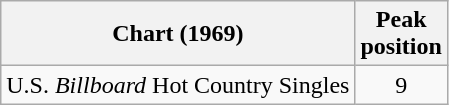<table class="wikitable">
<tr>
<th align="left">Chart (1969)</th>
<th align="center">Peak<br>position</th>
</tr>
<tr>
<td align="left">U.S. <em>Billboard</em> Hot Country Singles</td>
<td align="center">9</td>
</tr>
</table>
